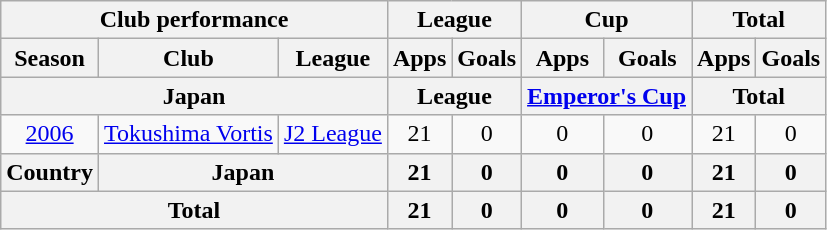<table class="wikitable" style="text-align:center;">
<tr>
<th colspan=3>Club performance</th>
<th colspan=2>League</th>
<th colspan=2>Cup</th>
<th colspan=2>Total</th>
</tr>
<tr>
<th>Season</th>
<th>Club</th>
<th>League</th>
<th>Apps</th>
<th>Goals</th>
<th>Apps</th>
<th>Goals</th>
<th>Apps</th>
<th>Goals</th>
</tr>
<tr>
<th colspan=3>Japan</th>
<th colspan=2>League</th>
<th colspan=2><a href='#'>Emperor's Cup</a></th>
<th colspan=2>Total</th>
</tr>
<tr>
<td><a href='#'>2006</a></td>
<td><a href='#'>Tokushima Vortis</a></td>
<td><a href='#'>J2 League</a></td>
<td>21</td>
<td>0</td>
<td>0</td>
<td>0</td>
<td>21</td>
<td>0</td>
</tr>
<tr>
<th rowspan=1>Country</th>
<th colspan=2>Japan</th>
<th>21</th>
<th>0</th>
<th>0</th>
<th>0</th>
<th>21</th>
<th>0</th>
</tr>
<tr>
<th colspan=3>Total</th>
<th>21</th>
<th>0</th>
<th>0</th>
<th>0</th>
<th>21</th>
<th>0</th>
</tr>
</table>
